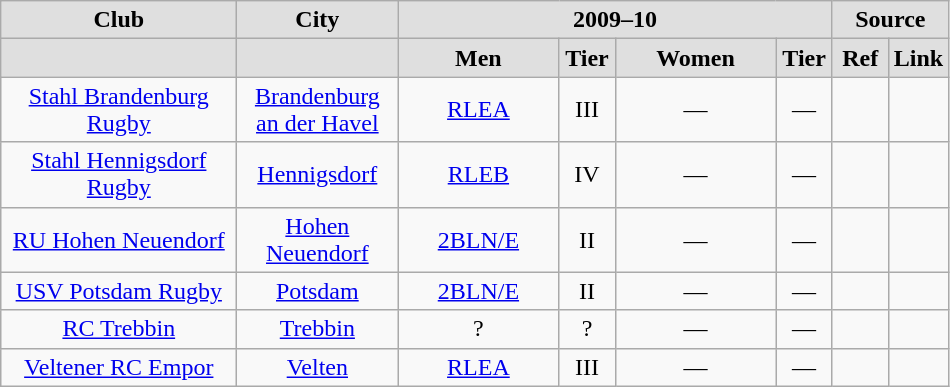<table class="wikitable">
<tr align="center"  bgcolor="#dfdfdf">
<td width="150"><strong>Club</strong></td>
<td width="100"><strong>City</strong></td>
<td width="200" colspan=4><strong>2009–10</strong></td>
<td colspan=2><strong>Source</strong></td>
</tr>
<tr align="center" bgcolor="#dfdfdf">
<td></td>
<td></td>
<td width="100"><strong>Men</strong></td>
<td width="30"><strong>Tier</strong></td>
<td width="100"><strong>Women</strong></td>
<td width="30"><strong>Tier</strong></td>
<td width="30"><strong>Ref</strong></td>
<td width="30"><strong>Link</strong></td>
</tr>
<tr align="center">
<td><a href='#'>Stahl Brandenburg Rugby</a></td>
<td><a href='#'>Brandenburg an der Havel</a></td>
<td><a href='#'>RLEA</a></td>
<td>III</td>
<td>—</td>
<td>—</td>
<td></td>
<td></td>
</tr>
<tr align="center">
<td><a href='#'>Stahl Hennigsdorf Rugby</a></td>
<td><a href='#'>Hennigsdorf</a></td>
<td><a href='#'>RLEB</a></td>
<td>IV</td>
<td>—</td>
<td>—</td>
<td></td>
<td></td>
</tr>
<tr align="center">
<td><a href='#'>RU Hohen Neuendorf</a></td>
<td><a href='#'>Hohen Neuendorf</a></td>
<td><a href='#'>2BLN/E</a></td>
<td>II</td>
<td>—</td>
<td>—</td>
<td></td>
<td></td>
</tr>
<tr align="center">
<td><a href='#'>USV Potsdam Rugby</a></td>
<td><a href='#'>Potsdam</a></td>
<td><a href='#'>2BLN/E</a></td>
<td>II</td>
<td>—</td>
<td>—</td>
<td></td>
<td></td>
</tr>
<tr align="center">
<td><a href='#'>RC Trebbin</a></td>
<td><a href='#'>Trebbin</a></td>
<td>?</td>
<td>?</td>
<td>—</td>
<td>—</td>
<td></td>
<td></td>
</tr>
<tr align="center">
<td><a href='#'>Veltener RC Empor</a></td>
<td><a href='#'>Velten</a></td>
<td><a href='#'>RLEA</a></td>
<td>III</td>
<td>—</td>
<td>—</td>
<td></td>
<td></td>
</tr>
</table>
